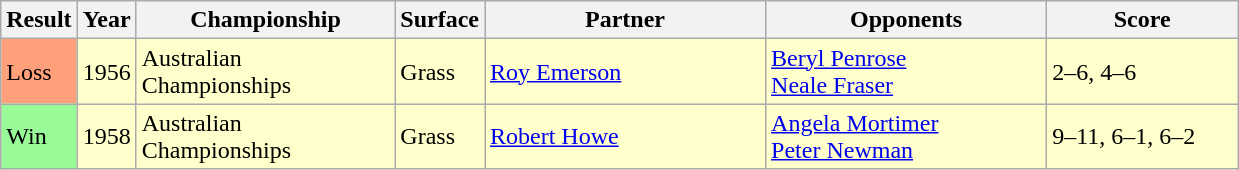<table class="sortable wikitable">
<tr>
<th style="width:40px">Result</th>
<th style="width:30px">Year</th>
<th style="width:165px">Championship</th>
<th style="width:50px">Surface</th>
<th style="width:180px">Partner</th>
<th style="width:180px">Opponents</th>
<th style="width:120px" class="unsortable">Score</th>
</tr>
<tr style="background:#ffffcc;">
<td style="background:#ffa07a;">Loss</td>
<td>1956</td>
<td>Australian Championships</td>
<td>Grass</td>
<td> <a href='#'>Roy Emerson</a></td>
<td> <a href='#'>Beryl Penrose</a> <br>  <a href='#'>Neale Fraser</a></td>
<td>2–6, 4–6</td>
</tr>
<tr style="background:#ffffcc;">
<td style="background:#98fb98;">Win</td>
<td>1958</td>
<td>Australian Championships</td>
<td>Grass</td>
<td> <a href='#'>Robert Howe</a></td>
<td> <a href='#'>Angela Mortimer</a> <br>  <a href='#'>Peter Newman</a></td>
<td>9–11, 6–1, 6–2</td>
</tr>
</table>
